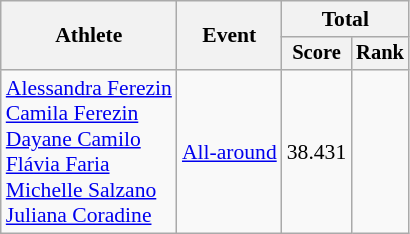<table class=wikitable style=font-size:90%;text-align:center>
<tr>
<th rowspan=2>Athlete</th>
<th rowspan=2>Event</th>
<th colspan=2>Total</th>
</tr>
<tr style=font-size:95%>
<th>Score</th>
<th>Rank</th>
</tr>
<tr>
<td align=left><a href='#'>Alessandra Ferezin</a><br><a href='#'>Camila Ferezin</a><br><a href='#'>Dayane Camilo</a><br><a href='#'>Flávia Faria</a><br><a href='#'>Michelle Salzano</a><br><a href='#'>Juliana Coradine</a></td>
<td align=left><a href='#'>All-around</a></td>
<td>38.431</td>
<td></td>
</tr>
</table>
